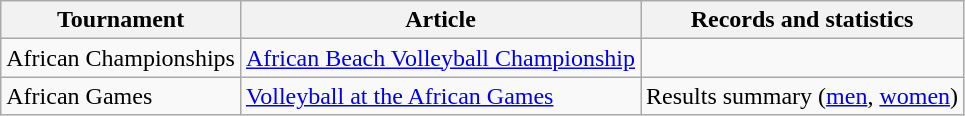<table class="wikitable">
<tr>
<th>Tournament</th>
<th>Article</th>
<th>Records and statistics</th>
</tr>
<tr>
<td>African Championships</td>
<td><a href='#'>African Beach Volleyball Championship</a></td>
<td></td>
</tr>
<tr>
<td>African Games</td>
<td><a href='#'>Volleyball at the African Games</a></td>
<td>Results summary (<a href='#'>men</a>, <a href='#'>women</a>)</td>
</tr>
</table>
